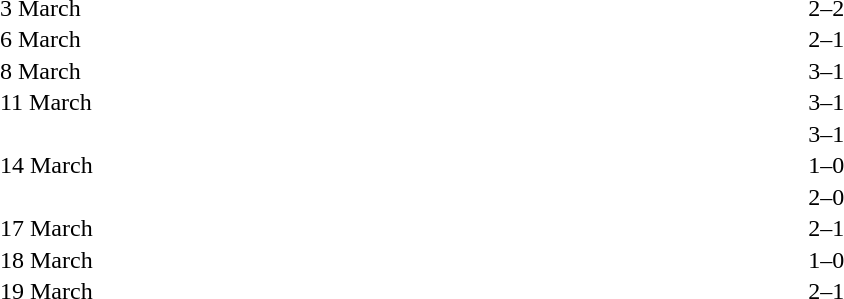<table cellspacing=1 width=70%>
<tr>
<th width=25%></th>
<th width=30%></th>
<th width=15%></th>
<th width=30%></th>
</tr>
<tr>
<td>3 March</td>
<td align=right></td>
<td align=center>2–2</td>
<td></td>
</tr>
<tr>
<td>6 March</td>
<td align=right></td>
<td align=center>2–1</td>
<td></td>
</tr>
<tr>
<td>8 March</td>
<td align=right></td>
<td align=center>3–1</td>
<td></td>
</tr>
<tr>
<td>11 March</td>
<td align=right></td>
<td align=center>3–1</td>
<td></td>
</tr>
<tr>
<td></td>
<td align=right></td>
<td align=center>3–1</td>
<td></td>
</tr>
<tr>
<td>14 March</td>
<td align=right></td>
<td align=center>1–0</td>
<td></td>
</tr>
<tr>
<td></td>
<td align=right></td>
<td align=center>2–0</td>
<td></td>
</tr>
<tr>
<td>17 March</td>
<td align=right></td>
<td align=center>2–1</td>
<td></td>
</tr>
<tr>
<td>18 March</td>
<td align=right></td>
<td align=center>1–0</td>
<td></td>
</tr>
<tr>
<td>19 March</td>
<td align=right></td>
<td align=center>2–1</td>
<td></td>
</tr>
</table>
